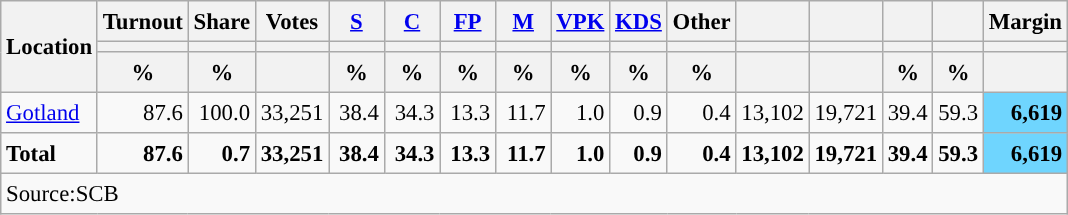<table class="wikitable sortable" style="text-align:right; font-size:95%; line-height:20px;">
<tr>
<th rowspan="3">Location</th>
<th>Turnout</th>
<th>Share</th>
<th>Votes</th>
<th width="30px" class="unsortable"><a href='#'>S</a></th>
<th width="30px" class="unsortable"><a href='#'>C</a></th>
<th width="30px" class="unsortable"><a href='#'>FP</a></th>
<th width="30px" class="unsortable"><a href='#'>M</a></th>
<th width="30px" class="unsortable"><a href='#'>VPK</a></th>
<th width="30px" class="unsortable"><a href='#'>KDS</a></th>
<th width="30px" class="unsortable">Other</th>
<th></th>
<th></th>
<th></th>
<th></th>
<th>Margin</th>
</tr>
<tr>
<th></th>
<th></th>
<th></th>
<th style="background:"></th>
<th style="background:"></th>
<th style="background:"></th>
<th style="background:"></th>
<th style="background:"></th>
<th style="background:"></th>
<th style="background:"></th>
<th style="background:"></th>
<th style="background:"></th>
<th style="background:"></th>
<th style="background:"></th>
<th></th>
</tr>
<tr>
<th data-sort-type="number">%</th>
<th data-sort-type="number">%</th>
<th></th>
<th data-sort-type="number">%</th>
<th data-sort-type="number">%</th>
<th data-sort-type="number">%</th>
<th data-sort-type="number">%</th>
<th data-sort-type="number">%</th>
<th data-sort-type="number">%</th>
<th data-sort-type="number">%</th>
<th data-sort-type="number"></th>
<th data-sort-type="number"></th>
<th data-sort-type="number">%</th>
<th data-sort-type="number">%</th>
<th data-sort-type="number"></th>
</tr>
<tr>
<td align=left><a href='#'>Gotland</a></td>
<td>87.6</td>
<td>100.0</td>
<td>33,251</td>
<td>38.4</td>
<td>34.3</td>
<td>13.3</td>
<td>11.7</td>
<td>1.0</td>
<td>0.9</td>
<td>0.4</td>
<td>13,102</td>
<td>19,721</td>
<td>39.4</td>
<td>59.3</td>
<td bgcolor=#6fd5fe><strong>6,619</strong></td>
</tr>
<tr>
<td align=left><strong>Total</strong></td>
<td><strong>87.6</strong></td>
<td><strong>0.7</strong></td>
<td><strong>33,251</strong></td>
<td><strong>38.4</strong></td>
<td><strong>34.3</strong></td>
<td><strong>13.3</strong></td>
<td><strong>11.7</strong></td>
<td><strong>1.0</strong></td>
<td><strong>0.9</strong></td>
<td><strong>0.4</strong></td>
<td><strong>13,102</strong></td>
<td><strong>19,721</strong></td>
<td><strong>39.4</strong></td>
<td><strong>59.3</strong></td>
<td bgcolor=#6fd5fe><strong>6,619</strong></td>
</tr>
<tr>
<td align=left colspan=16>Source:SCB </td>
</tr>
</table>
